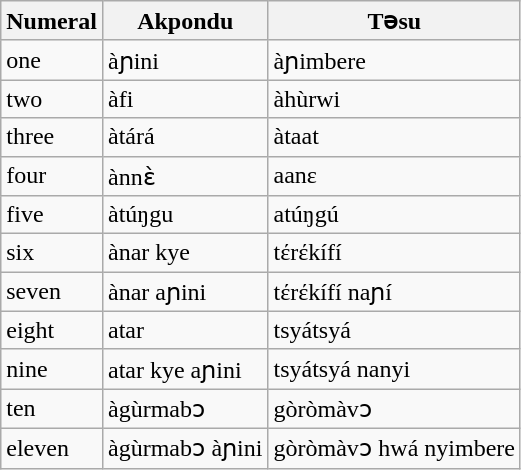<table class="wikitable">
<tr>
<th>Numeral</th>
<th>Akpondu</th>
<th>Təsu</th>
</tr>
<tr>
<td>one</td>
<td>àɲini</td>
<td>àɲimbere</td>
</tr>
<tr>
<td>two</td>
<td>àfi</td>
<td>àhùrwi</td>
</tr>
<tr>
<td>three</td>
<td>àtárá</td>
<td>àtaat</td>
</tr>
<tr>
<td>four</td>
<td>ànnɛ̀</td>
<td>aanε</td>
</tr>
<tr>
<td>five</td>
<td>àtúŋgu</td>
<td>atúŋgú</td>
</tr>
<tr>
<td>six</td>
<td>ànar kye</td>
<td>tέrέkífí</td>
</tr>
<tr>
<td>seven</td>
<td>ànar aɲini</td>
<td>tέrέkífí naɲí</td>
</tr>
<tr>
<td>eight</td>
<td>atar</td>
<td>tsyátsyá</td>
</tr>
<tr>
<td>nine</td>
<td>atar kye aɲini</td>
<td>tsyátsyá nanyi</td>
</tr>
<tr>
<td>ten</td>
<td>àgùrmabɔ</td>
<td>gòròmàvɔ</td>
</tr>
<tr>
<td>eleven</td>
<td>àgùrmabɔ àɲini</td>
<td>gòròmàvɔ hwá nyimbere</td>
</tr>
</table>
